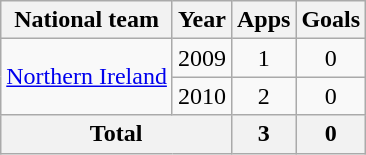<table class="wikitable" style="text-align: center;">
<tr>
<th>National team</th>
<th>Year</th>
<th>Apps</th>
<th>Goals</th>
</tr>
<tr>
<td rowspan="2"><a href='#'>Northern Ireland</a></td>
<td>2009</td>
<td>1</td>
<td>0</td>
</tr>
<tr>
<td>2010</td>
<td>2</td>
<td>0</td>
</tr>
<tr>
<th colspan="2">Total</th>
<th>3</th>
<th>0</th>
</tr>
</table>
